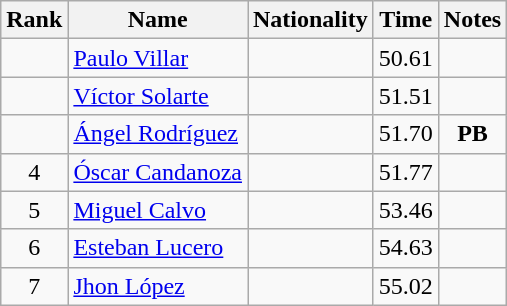<table class="wikitable sortable" style="text-align:center">
<tr>
<th>Rank</th>
<th>Name</th>
<th>Nationality</th>
<th>Time</th>
<th>Notes</th>
</tr>
<tr>
<td></td>
<td align=left><a href='#'>Paulo Villar</a></td>
<td align=left></td>
<td>50.61</td>
<td></td>
</tr>
<tr>
<td></td>
<td align=left><a href='#'>Víctor Solarte</a></td>
<td align=left></td>
<td>51.51</td>
<td></td>
</tr>
<tr>
<td></td>
<td align=left><a href='#'>Ángel Rodríguez</a></td>
<td align=left></td>
<td>51.70</td>
<td><strong>PB</strong></td>
</tr>
<tr>
<td>4</td>
<td align=left><a href='#'>Óscar Candanoza</a></td>
<td align=left></td>
<td>51.77</td>
<td></td>
</tr>
<tr>
<td>5</td>
<td align=left><a href='#'>Miguel Calvo</a></td>
<td align=left></td>
<td>53.46</td>
<td></td>
</tr>
<tr>
<td>6</td>
<td align=left><a href='#'>Esteban Lucero</a></td>
<td align=left></td>
<td>54.63</td>
<td></td>
</tr>
<tr>
<td>7</td>
<td align=left><a href='#'>Jhon López</a></td>
<td align=left></td>
<td>55.02</td>
<td></td>
</tr>
</table>
